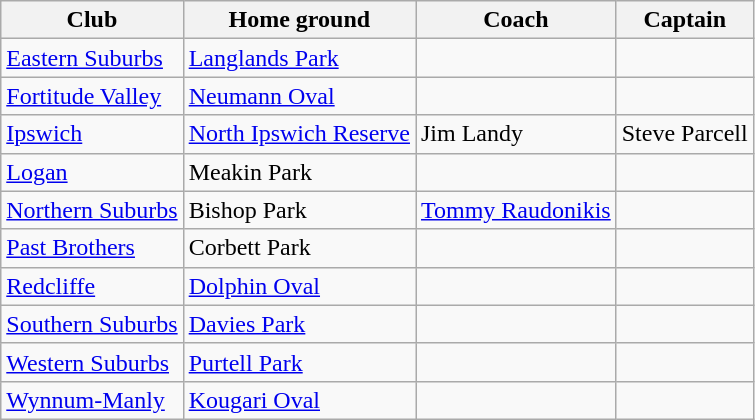<table class="wikitable sortable">
<tr>
<th>Club</th>
<th>Home ground</th>
<th>Coach</th>
<th>Captain</th>
</tr>
<tr>
<td> <a href='#'>Eastern Suburbs</a></td>
<td><a href='#'>Langlands Park</a></td>
<td></td>
<td></td>
</tr>
<tr>
<td> <a href='#'>Fortitude Valley</a></td>
<td><a href='#'>Neumann Oval</a></td>
<td></td>
<td></td>
</tr>
<tr>
<td> <a href='#'>Ipswich</a></td>
<td><a href='#'>North Ipswich Reserve</a></td>
<td>Jim Landy</td>
<td>Steve Parcell</td>
</tr>
<tr>
<td> <a href='#'>Logan</a></td>
<td>Meakin Park</td>
<td></td>
</tr>
<tr>
<td> <a href='#'>Northern Suburbs</a></td>
<td>Bishop Park</td>
<td><a href='#'>Tommy Raudonikis</a></td>
<td></td>
</tr>
<tr>
<td> <a href='#'>Past Brothers</a></td>
<td>Corbett Park</td>
<td></td>
<td></td>
</tr>
<tr>
<td> <a href='#'>Redcliffe</a></td>
<td><a href='#'>Dolphin Oval</a></td>
<td></td>
<td></td>
</tr>
<tr>
<td> <a href='#'>Southern Suburbs</a></td>
<td><a href='#'>Davies Park</a></td>
<td></td>
<td></td>
</tr>
<tr>
<td> <a href='#'>Western Suburbs</a></td>
<td><a href='#'>Purtell Park</a></td>
<td></td>
<td></td>
</tr>
<tr>
<td> <a href='#'>Wynnum-Manly</a></td>
<td><a href='#'>Kougari Oval</a></td>
<td></td>
<td></td>
</tr>
</table>
